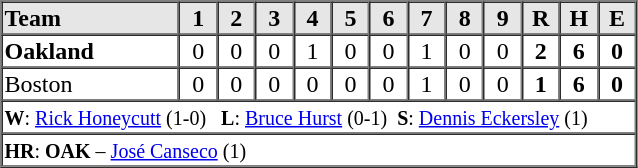<table border=1 cellspacing=0 width=425 style="margin-left:3em;">
<tr style="text-align:center; background-color:#e6e6e6;">
<th align=left width=28%>Team</th>
<th width=6%>1</th>
<th width=6%>2</th>
<th width=6%>3</th>
<th width=6%>4</th>
<th width=6%>5</th>
<th width=6%>6</th>
<th width=6%>7</th>
<th width=6%>8</th>
<th width=6%>9</th>
<th width=6%>R</th>
<th width=6%>H</th>
<th width=6%>E</th>
</tr>
<tr style="text-align:center;">
<td align=left><strong>Oakland</strong></td>
<td>0</td>
<td>0</td>
<td>0</td>
<td>1</td>
<td>0</td>
<td>0</td>
<td>1</td>
<td>0</td>
<td>0</td>
<td><strong>2</strong></td>
<td><strong>6</strong></td>
<td><strong>0</strong></td>
</tr>
<tr style="text-align:center;">
<td align=left>Boston</td>
<td>0</td>
<td>0</td>
<td>0</td>
<td>0</td>
<td>0</td>
<td>0</td>
<td>1</td>
<td>0</td>
<td>0</td>
<td><strong>1</strong></td>
<td><strong>6</strong></td>
<td><strong>0</strong></td>
</tr>
<tr style="text-align:left;">
<td colspan=13><small><strong>W</strong>: <a href='#'>Rick Honeycutt</a> (1-0)   <strong>L</strong>: <a href='#'>Bruce Hurst</a> (0-1)  <strong>S</strong>: <a href='#'>Dennis Eckersley</a> (1)</small></td>
</tr>
<tr style="text-align:left;">
<td colspan=13><small><strong>HR</strong>: <strong>OAK</strong> – <a href='#'>José Canseco</a> (1)</small></td>
</tr>
</table>
